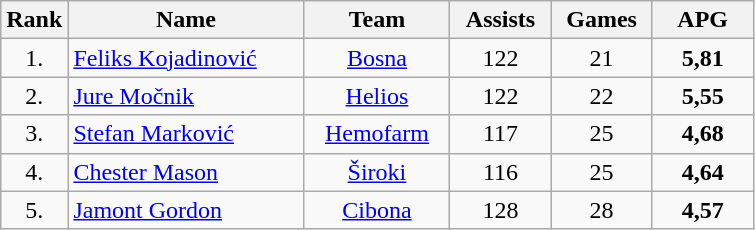<table class="wikitable" style="text-align: center;">
<tr>
<th>Rank</th>
<th width="150">Name</th>
<th width="90">Team</th>
<th width="60">Assists</th>
<th width="60">Games</th>
<th width="60">APG</th>
</tr>
<tr>
<td>1.</td>
<td align="left"> <a href='#'>Feliks Kojadinović</a></td>
<td><a href='#'>Bosna</a></td>
<td>122</td>
<td>21</td>
<td><strong>5,81</strong></td>
</tr>
<tr>
<td>2.</td>
<td align="left"> <a href='#'>Jure Močnik</a></td>
<td><a href='#'>Helios</a></td>
<td>122</td>
<td>22</td>
<td><strong>5,55</strong></td>
</tr>
<tr>
<td>3.</td>
<td align="left"> <a href='#'>Stefan Marković</a></td>
<td><a href='#'>Hemofarm</a></td>
<td>117</td>
<td>25</td>
<td><strong>4,68</strong></td>
</tr>
<tr>
<td>4.</td>
<td align="left"> <a href='#'>Chester Mason</a></td>
<td><a href='#'>Široki</a></td>
<td>116</td>
<td>25</td>
<td><strong>4,64</strong></td>
</tr>
<tr>
<td>5.</td>
<td align="left"> <a href='#'>Jamont Gordon</a></td>
<td><a href='#'>Cibona</a></td>
<td>128</td>
<td>28</td>
<td><strong>4,57</strong></td>
</tr>
</table>
